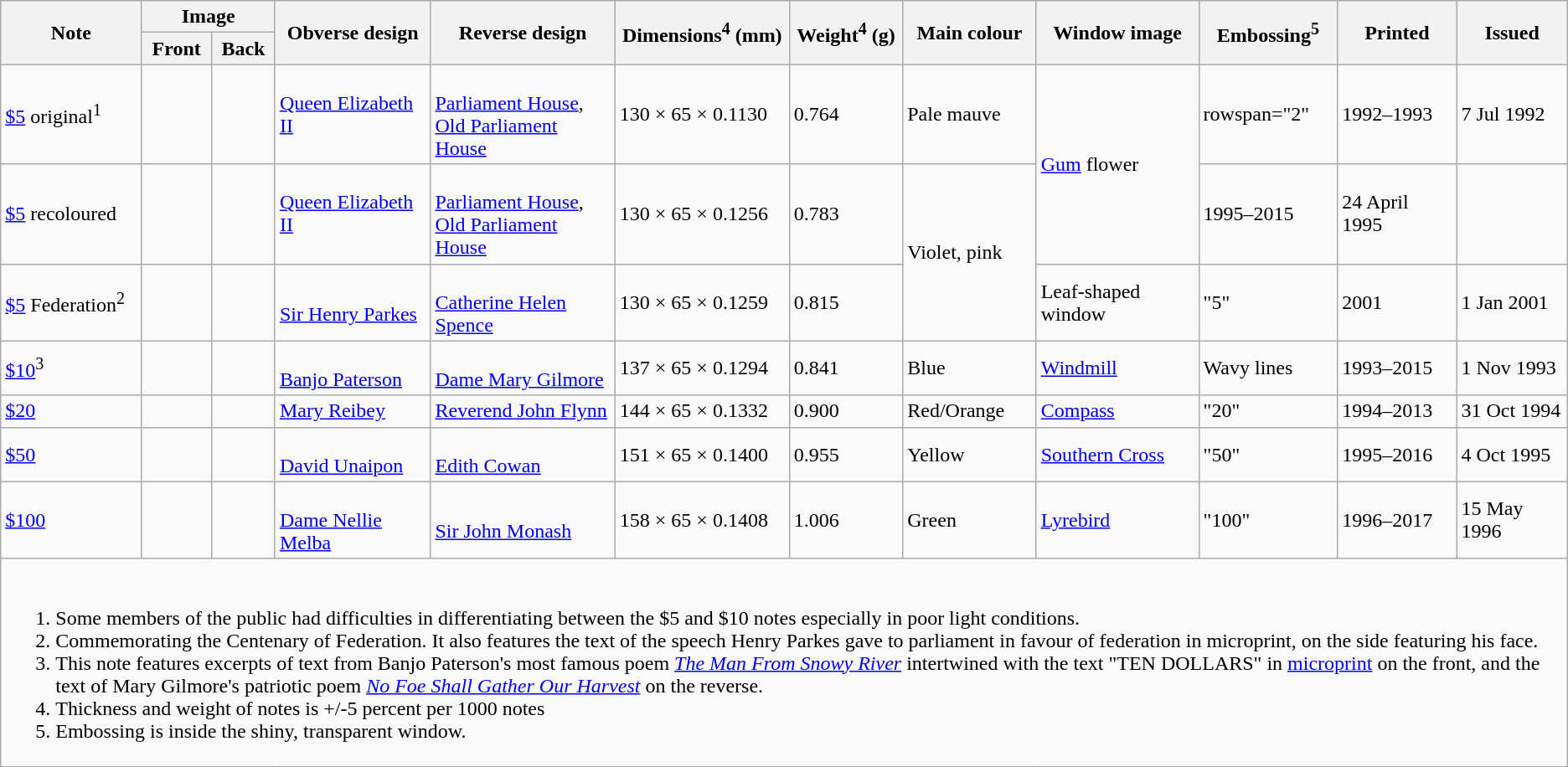<table class="wikitable">
<tr>
<th rowspan="2">Note</th>
<th colspan="2">Image</th>
<th rowspan="2">Obverse design</th>
<th rowspan="2">Reverse design</th>
<th rowspan="2">Dimensions<sup>4</sup> (mm)</th>
<th rowspan="2">Weight<sup>4</sup> (g)</th>
<th rowspan="2">Main colour</th>
<th rowspan="2">Window image</th>
<th rowspan="2">Embossing<sup>5</sup></th>
<th rowspan="2">Printed</th>
<th rowspan="2">Issued</th>
</tr>
<tr>
<th>Front</th>
<th>Back</th>
</tr>
<tr>
<td><a href='#'>$5</a> original<sup>1</sup></td>
<td></td>
<td></td>
<td><br><a href='#'>Queen Elizabeth II</a><br> </td>
<td><br><a href='#'>Parliament House</a>,<br><a href='#'>Old Parliament House</a></td>
<td>130 × 65 × 0.1130</td>
<td>0.764</td>
<td>Pale mauve</td>
<td rowspan="2"><a href='#'>Gum</a> flower</td>
<td>rowspan="2" </td>
<td>1992–1993</td>
<td>7 Jul 1992</td>
</tr>
<tr>
<td><a href='#'>$5</a> recoloured</td>
<td></td>
<td></td>
<td><br><a href='#'>Queen Elizabeth II</a><br> </td>
<td><br><a href='#'>Parliament House</a>,<br><a href='#'>Old Parliament House</a></td>
<td>130 × 65 × 0.1256</td>
<td>0.783</td>
<td rowspan="2">Violet, pink</td>
<td>1995–2015</td>
<td>24 April 1995</td>
</tr>
<tr>
<td><a href='#'>$5</a> Federation<sup>2</sup></td>
<td></td>
<td></td>
<td><br><a href='#'>Sir Henry Parkes</a></td>
<td><br><a href='#'>Catherine Helen Spence</a></td>
<td>130 × 65 × 0.1259</td>
<td>0.815</td>
<td>Leaf-shaped window</td>
<td>"5"</td>
<td>2001</td>
<td>1 Jan 2001</td>
</tr>
<tr>
<td><a href='#'>$10</a><sup>3</sup></td>
<td></td>
<td></td>
<td><br><a href='#'>Banjo Paterson</a></td>
<td><br><a href='#'>Dame Mary Gilmore</a></td>
<td>137 × 65 × 0.1294</td>
<td>0.841</td>
<td>Blue</td>
<td><a href='#'>Windmill</a></td>
<td>Wavy lines</td>
<td>1993–2015</td>
<td>1 Nov 1993</td>
</tr>
<tr>
<td><a href='#'>$20</a></td>
<td></td>
<td></td>
<td><a href='#'>Mary Reibey</a></td>
<td><a href='#'>Reverend John Flynn</a></td>
<td>144 × 65 × 0.1332</td>
<td>0.900</td>
<td>Red/Orange</td>
<td><a href='#'>Compass</a></td>
<td>"20"</td>
<td>1994–2013</td>
<td>31 Oct 1994</td>
</tr>
<tr>
<td><a href='#'>$50</a></td>
<td></td>
<td></td>
<td><br><a href='#'>David Unaipon</a></td>
<td><br><a href='#'>Edith Cowan</a></td>
<td>151 × 65 × 0.1400</td>
<td>0.955</td>
<td>Yellow</td>
<td><a href='#'>Southern Cross</a></td>
<td>"50"</td>
<td>1995–2016</td>
<td>4 Oct 1995</td>
</tr>
<tr>
<td><a href='#'>$100</a></td>
<td></td>
<td></td>
<td><br><a href='#'>Dame Nellie Melba</a></td>
<td><br><a href='#'>Sir John Monash</a></td>
<td>158 × 65 × 0.1408</td>
<td>1.006</td>
<td>Green</td>
<td><a href='#'>Lyrebird</a></td>
<td>"100"</td>
<td>1996–2017</td>
<td>15 May 1996</td>
</tr>
<tr>
<td colspan="14"><br><ol><li>Some members of the public had difficulties in differentiating between the $5 and $10 notes especially in poor light conditions.</li><li>Commemorating the Centenary of Federation. It also features the text of the speech Henry Parkes gave to parliament in favour of federation in microprint, on the side featuring his face.</li><li>This note features excerpts of text from Banjo Paterson's most famous poem <em><a href='#'>The Man From Snowy River</a></em> intertwined with the text "TEN DOLLARS" in <a href='#'>microprint</a> on the front, and the text of Mary Gilmore's patriotic poem <em><a href='#'>No Foe Shall Gather Our Harvest</a></em> on the reverse.</li><li>Thickness and weight of notes is +/-5 percent per 1000 notes</li><li>Embossing is inside the shiny, transparent window.</li></ol></td>
</tr>
</table>
